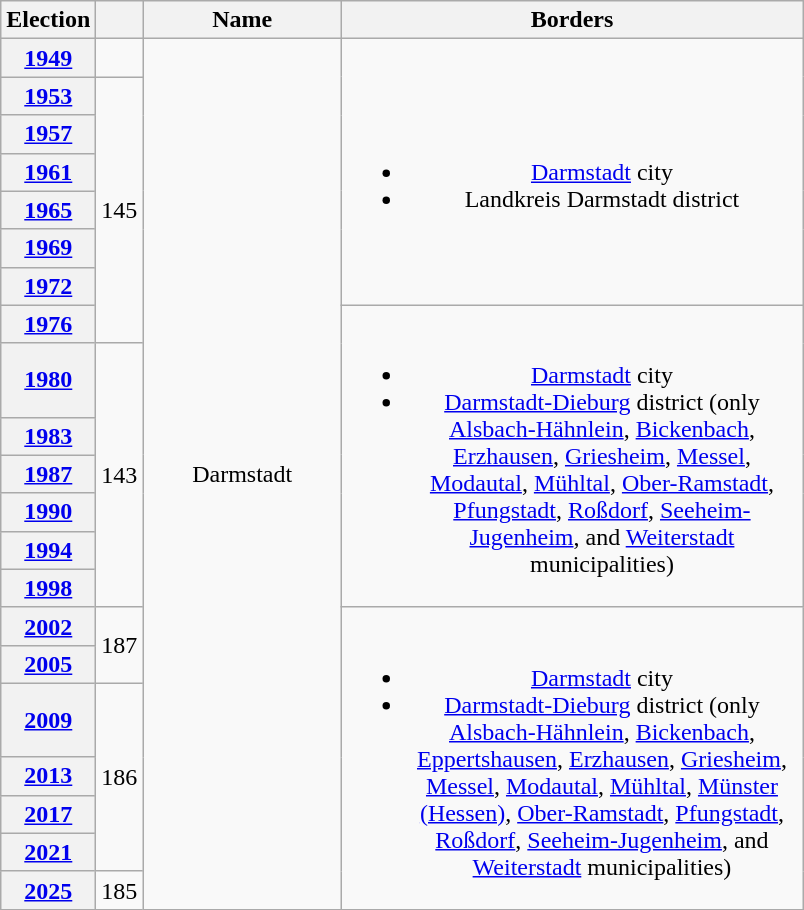<table class=wikitable style="text-align:center">
<tr>
<th>Election</th>
<th></th>
<th width=125px>Name</th>
<th width=300px>Borders</th>
</tr>
<tr>
<th><a href='#'>1949</a></th>
<td></td>
<td rowspan=21>Darmstadt</td>
<td rowspan=7><br><ul><li><a href='#'>Darmstadt</a> city</li><li>Landkreis Darmstadt district</li></ul></td>
</tr>
<tr>
<th><a href='#'>1953</a></th>
<td rowspan=7>145</td>
</tr>
<tr>
<th><a href='#'>1957</a></th>
</tr>
<tr>
<th><a href='#'>1961</a></th>
</tr>
<tr>
<th><a href='#'>1965</a></th>
</tr>
<tr>
<th><a href='#'>1969</a></th>
</tr>
<tr>
<th><a href='#'>1972</a></th>
</tr>
<tr>
<th><a href='#'>1976</a></th>
<td rowspan=7><br><ul><li><a href='#'>Darmstadt</a> city</li><li><a href='#'>Darmstadt-Dieburg</a> district (only <a href='#'>Alsbach-Hähnlein</a>, <a href='#'>Bickenbach</a>, <a href='#'>Erzhausen</a>, <a href='#'>Griesheim</a>, <a href='#'>Messel</a>, <a href='#'>Modautal</a>, <a href='#'>Mühltal</a>, <a href='#'>Ober-Ramstadt</a>, <a href='#'>Pfungstadt</a>, <a href='#'>Roßdorf</a>, <a href='#'>Seeheim-Jugenheim</a>, and <a href='#'>Weiterstadt</a> municipalities)</li></ul></td>
</tr>
<tr>
<th><a href='#'>1980</a></th>
<td rowspan=6>143</td>
</tr>
<tr>
<th><a href='#'>1983</a></th>
</tr>
<tr>
<th><a href='#'>1987</a></th>
</tr>
<tr>
<th><a href='#'>1990</a></th>
</tr>
<tr>
<th><a href='#'>1994</a></th>
</tr>
<tr>
<th><a href='#'>1998</a></th>
</tr>
<tr>
<th><a href='#'>2002</a></th>
<td rowspan=2>187</td>
<td rowspan=7><br><ul><li><a href='#'>Darmstadt</a> city</li><li><a href='#'>Darmstadt-Dieburg</a> district (only <a href='#'>Alsbach-Hähnlein</a>, <a href='#'>Bickenbach</a>, <a href='#'>Eppertshausen</a>, <a href='#'>Erzhausen</a>, <a href='#'>Griesheim</a>, <a href='#'>Messel</a>, <a href='#'>Modautal</a>, <a href='#'>Mühltal</a>, <a href='#'>Münster (Hessen)</a>, <a href='#'>Ober-Ramstadt</a>, <a href='#'>Pfungstadt</a>, <a href='#'>Roßdorf</a>, <a href='#'>Seeheim-Jugenheim</a>, and <a href='#'>Weiterstadt</a> municipalities)</li></ul></td>
</tr>
<tr>
<th><a href='#'>2005</a></th>
</tr>
<tr>
<th><a href='#'>2009</a></th>
<td rowspan=4>186</td>
</tr>
<tr>
<th><a href='#'>2013</a></th>
</tr>
<tr>
<th><a href='#'>2017</a></th>
</tr>
<tr>
<th><a href='#'>2021</a></th>
</tr>
<tr>
<th><a href='#'>2025</a></th>
<td>185</td>
</tr>
</table>
